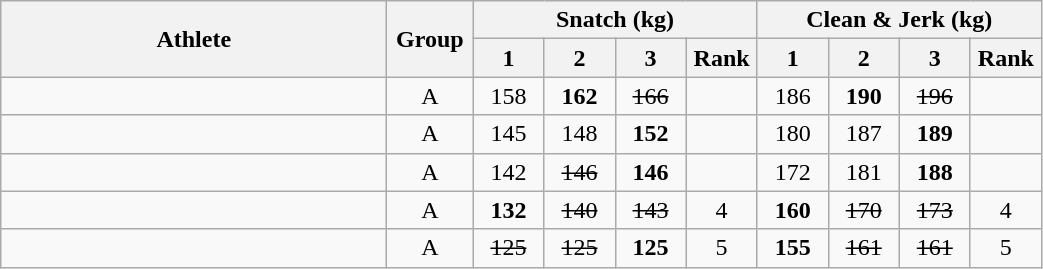<table class = "wikitable" style="text-align:center;">
<tr>
<th rowspan=2 width=250>Athlete</th>
<th rowspan=2 width=50>Group</th>
<th colspan=4>Snatch (kg)</th>
<th colspan=4>Clean & Jerk (kg)</th>
</tr>
<tr>
<th width=40>1</th>
<th width=40>2</th>
<th width=40>3</th>
<th width=40>Rank</th>
<th width=40>1</th>
<th width=40>2</th>
<th width=40>3</th>
<th width=40>Rank</th>
</tr>
<tr>
<td align=left></td>
<td>A</td>
<td>158</td>
<td><strong>162</strong></td>
<td><s>166</s></td>
<td></td>
<td>186</td>
<td><strong>190</strong></td>
<td><s>196</s></td>
<td></td>
</tr>
<tr>
<td align=left></td>
<td>A</td>
<td>145</td>
<td>148</td>
<td><strong>152</strong></td>
<td></td>
<td>180</td>
<td>187</td>
<td><strong>189</strong></td>
<td></td>
</tr>
<tr>
<td align=left></td>
<td>A</td>
<td>142</td>
<td><s>146</s></td>
<td><strong>146</strong></td>
<td></td>
<td>172</td>
<td>181</td>
<td><strong>188</strong></td>
<td></td>
</tr>
<tr>
<td align=left></td>
<td>A</td>
<td><strong>132</strong></td>
<td><s>140</s></td>
<td><s>143</s></td>
<td>4</td>
<td><strong>160</strong></td>
<td><s>170</s></td>
<td><s>173</s></td>
<td>4</td>
</tr>
<tr>
<td align=left></td>
<td>A</td>
<td><s>125</s></td>
<td><s>125</s></td>
<td><strong>125</strong></td>
<td>5</td>
<td><strong>155</strong></td>
<td><s>161</s></td>
<td><s>161</s></td>
<td>5</td>
</tr>
</table>
